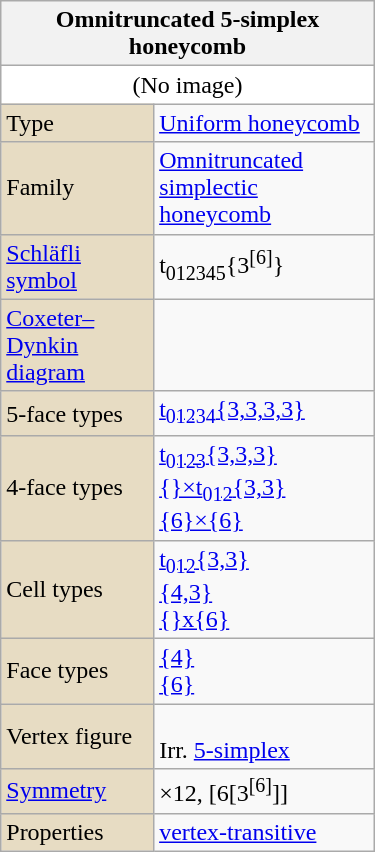<table class="wikitable" align="right" style="margin-left:10px" width="250">
<tr>
<th bgcolor=#e7dcc3 colspan=2>Omnitruncated 5-simplex honeycomb</th>
</tr>
<tr>
<td bgcolor=#ffffff align=center colspan=2>(No image)</td>
</tr>
<tr>
<td bgcolor=#e7dcc3>Type</td>
<td><a href='#'>Uniform honeycomb</a></td>
</tr>
<tr>
<td bgcolor=#e7dcc3>Family</td>
<td><a href='#'>Omnitruncated simplectic honeycomb</a></td>
</tr>
<tr>
<td bgcolor=#e7dcc3><a href='#'>Schläfli symbol</a></td>
<td>t<sub>012345</sub>{3<sup>[6]</sup>}</td>
</tr>
<tr>
<td bgcolor=#e7dcc3><a href='#'>Coxeter–Dynkin diagram</a></td>
<td></td>
</tr>
<tr>
<td bgcolor=#e7dcc3>5-face types</td>
<td><a href='#'>t<sub>01234</sub>{3,3,3,3}</a> </td>
</tr>
<tr>
<td bgcolor=#e7dcc3>4-face types</td>
<td><a href='#'>t<sub>0123</sub>{3,3,3}</a><br><a href='#'>{}×t<sub>012</sub>{3,3}</a><br><a href='#'>{6}×{6}</a></td>
</tr>
<tr>
<td bgcolor=#e7dcc3>Cell types</td>
<td><a href='#'>t<sub>012</sub>{3,3}</a><br><a href='#'>{4,3}</a><br><a href='#'>{}x{6}</a></td>
</tr>
<tr>
<td bgcolor=#e7dcc3>Face types</td>
<td><a href='#'>{4}</a><br><a href='#'>{6}</a></td>
</tr>
<tr>
<td bgcolor=#e7dcc3>Vertex figure</td>
<td><br>Irr. <a href='#'>5-simplex</a></td>
</tr>
<tr>
<td bgcolor=#e7dcc3><a href='#'>Symmetry</a></td>
<td>×12, [6[3<sup>[6]</sup>]]</td>
</tr>
<tr>
<td bgcolor=#e7dcc3>Properties</td>
<td><a href='#'>vertex-transitive</a></td>
</tr>
</table>
